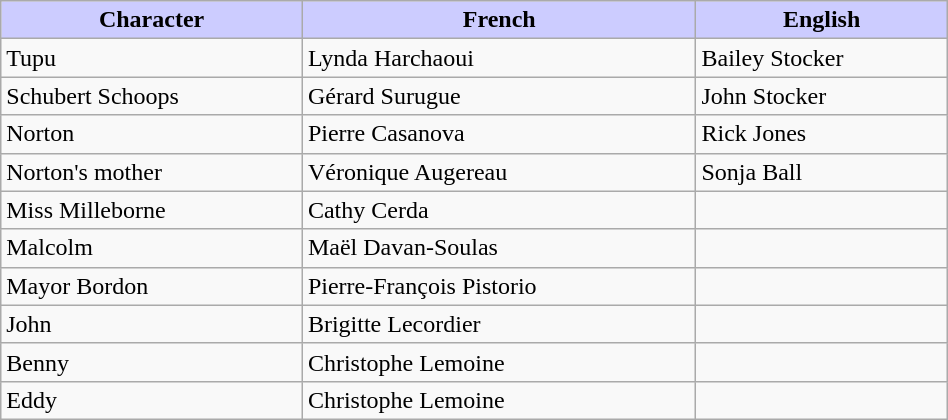<table class="wikitable" style="width:50%";>
<tr>
<th style="background:#ccf;"><strong>Character</strong></th>
<th style="background:#ccf;"><strong>French</strong></th>
<th style="background:#ccf;"><strong>English</strong></th>
</tr>
<tr>
<td>Tupu</td>
<td>Lynda Harchaoui</td>
<td>Bailey Stocker</td>
</tr>
<tr>
<td>Schubert Schoops</td>
<td>Gérard Surugue</td>
<td>John Stocker</td>
</tr>
<tr>
<td>Norton</td>
<td>Pierre Casanova</td>
<td>Rick Jones</td>
</tr>
<tr>
<td>Norton's mother</td>
<td>Véronique Augereau</td>
<td>Sonja Ball</td>
</tr>
<tr>
<td>Miss Milleborne</td>
<td>Cathy Cerda</td>
<td></td>
</tr>
<tr>
<td>Malcolm</td>
<td>Maël Davan-Soulas</td>
<td></td>
</tr>
<tr>
<td>Mayor Bordon</td>
<td>Pierre-François Pistorio</td>
<td></td>
</tr>
<tr>
<td>John</td>
<td>Brigitte Lecordier</td>
<td></td>
</tr>
<tr>
<td>Benny</td>
<td>Christophe Lemoine</td>
<td></td>
</tr>
<tr>
<td>Eddy</td>
<td>Christophe Lemoine</td>
<td></td>
</tr>
</table>
